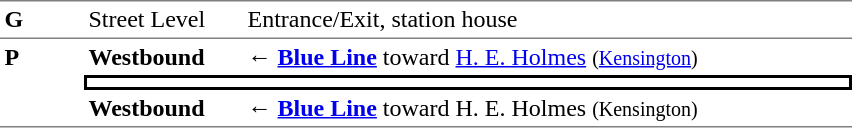<table table border=0 cellspacing=0 cellpadding=3>
<tr>
<td style="border-top:solid 1px gray;" width=50 valign=top><strong>G</strong></td>
<td style="border-top:solid 1px gray;" width=100 valign=top>Street Level</td>
<td style="border-top:solid 1px gray;" width=400 valign=top>Entrance/Exit, station house</td>
</tr>
<tr>
<td style="border-top:solid 1px gray;border-bottom:solid 1px gray;" width=50 rowspan=3 valign=top><strong>P</strong></td>
<td style="border-top:solid 1px gray;" width=100><strong>Westbound</strong></td>
<td style="border-top:solid 1px gray;" width=400>← <a href='#'><span><strong>Blue Line</strong></span></a> toward <a href='#'>H. E. Holmes</a> <small>(<a href='#'>Kensington</a>)</small></td>
</tr>
<tr>
<td style="border-top:solid 2px black;border-right:solid 2px black;border-left:solid 2px black;border-bottom:solid 2px black;text-align:center;" colspan=2></td>
</tr>
<tr>
<td style="border-bottom:solid 1px gray;"><strong>Westbound</strong></td>
<td style="border-bottom:solid 1px gray;">← <a href='#'><span><strong>Blue Line</strong></span></a> toward H. E. Holmes <small>(Kensington)</small></td>
</tr>
</table>
